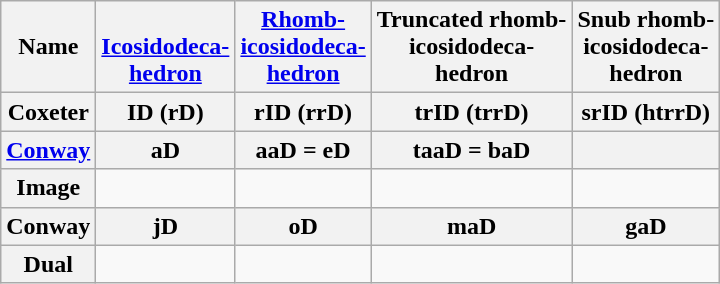<table class=wikitable>
<tr>
<th>Name</th>
<th valign=bottom><a href='#'>Icosidodeca-<br>hedron</a></th>
<th><a href='#'>Rhomb-<br>icosidodeca-<br>hedron</a></th>
<th>Truncated rhomb-<br>icosidodeca-<br>hedron</th>
<th>Snub rhomb-<br>icosidodeca-<br>hedron</th>
</tr>
<tr align=center>
<th>Coxeter</th>
<th>ID (rD)</th>
<th>rID (rrD)</th>
<th>trID (trrD)</th>
<th>srID (htrrD)</th>
</tr>
<tr align=center>
<th><a href='#'>Conway</a></th>
<th>aD</th>
<th>aaD = eD</th>
<th>taaD = baD</th>
<th></th>
</tr>
<tr align=center>
<th>Image</th>
<td></td>
<td></td>
<td></td>
<td></td>
</tr>
<tr align=center>
<th>Conway</th>
<th>jD</th>
<th>oD</th>
<th>maD</th>
<th>gaD</th>
</tr>
<tr align=center>
<th>Dual</th>
<td></td>
<td></td>
<td></td>
<td></td>
</tr>
</table>
